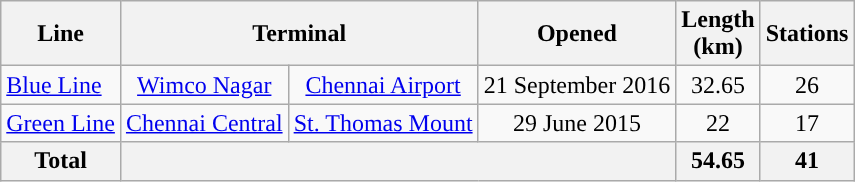<table class="sortable wikitable" style="font-size: 100%">
<tr>
<th>Line</th>
<th colspan="2">Terminal</th>
<th>Opened</th>
<th>Length<br>(km)</th>
<th>Stations</th>
</tr>
<tr>
<td style="background:#"><a href='#'><span>Blue Line</span></a></td>
<td style="text-align:center;"><a href='#'>Wimco Nagar</a></td>
<td style="text-align:center;"><a href='#'>Chennai Airport</a></td>
<td style="text-align:center;">21 September 2016</td>
<td style="text-align:center;">32.65</td>
<td style="text-align:center;">26</td>
</tr>
<tr>
<td style="background:#"><a href='#'><span>Green Line</span></a></td>
<td style="text-align:center;"><a href='#'>Chennai Central</a></td>
<td style="text-align:center;"><a href='#'>St. Thomas Mount</a></td>
<td style="text-align:center;">29 June 2015</td>
<td style="text-align:center;">22</td>
<td style="text-align:center;">17</td>
</tr>
<tr>
<th>Total</th>
<th colspan="3"></th>
<th>54.65</th>
<th>41</th>
</tr>
</table>
